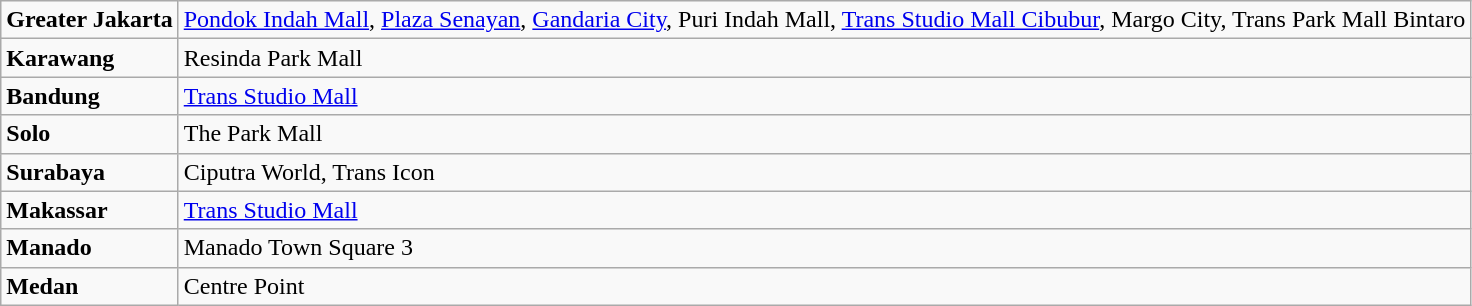<table class="wikitable">
<tr>
<td><strong>Greater Jakarta</strong></td>
<td><a href='#'>Pondok Indah Mall</a>, <a href='#'>Plaza Senayan</a>, <a href='#'>Gandaria City</a>, Puri Indah Mall, <a href='#'>Trans Studio Mall Cibubur</a>, Margo City, Trans Park Mall Bintaro</td>
</tr>
<tr>
<td><strong>Karawang</strong></td>
<td>Resinda Park Mall</td>
</tr>
<tr>
<td><strong>Bandung</strong></td>
<td><a href='#'>Trans Studio Mall</a></td>
</tr>
<tr>
<td><strong>Solo</strong></td>
<td>The Park Mall</td>
</tr>
<tr>
<td><strong>Surabaya</strong></td>
<td>Ciputra World, Trans Icon</td>
</tr>
<tr>
<td><strong>Makassar</strong></td>
<td><a href='#'>Trans Studio Mall</a></td>
</tr>
<tr>
<td><strong>Manado</strong></td>
<td>Manado Town Square 3</td>
</tr>
<tr>
<td><strong>Medan</strong></td>
<td>Centre Point</td>
</tr>
</table>
